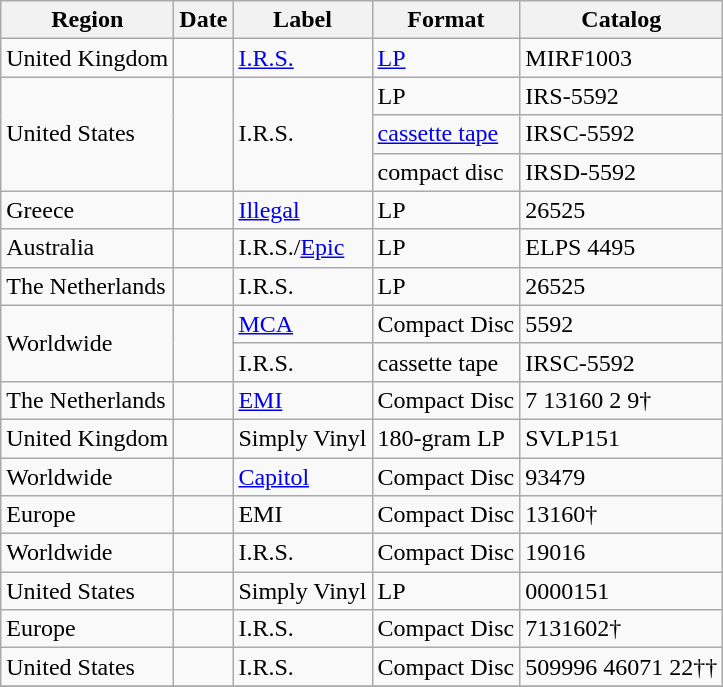<table class="wikitable">
<tr>
<th>Region</th>
<th>Date</th>
<th>Label</th>
<th>Format</th>
<th>Catalog</th>
</tr>
<tr>
<td>United Kingdom</td>
<td></td>
<td><a href='#'>I.R.S.</a></td>
<td><a href='#'>LP</a></td>
<td>MIRF1003</td>
</tr>
<tr>
<td rowspan="3">United States</td>
<td rowspan="3"></td>
<td rowspan="3">I.R.S.</td>
<td>LP</td>
<td>IRS-5592</td>
</tr>
<tr>
<td><a href='#'>cassette tape</a></td>
<td>IRSC-5592</td>
</tr>
<tr>
<td>compact disc</td>
<td>IRSD-5592</td>
</tr>
<tr>
<td>Greece</td>
<td></td>
<td><a href='#'>Illegal</a></td>
<td>LP</td>
<td>26525</td>
</tr>
<tr>
<td>Australia</td>
<td></td>
<td>I.R.S./<a href='#'>Epic</a></td>
<td>LP</td>
<td>ELPS 4495</td>
</tr>
<tr>
<td>The Netherlands</td>
<td></td>
<td>I.R.S.</td>
<td>LP</td>
<td>26525</td>
</tr>
<tr>
<td rowspan="2">Worldwide</td>
<td rowspan="2"></td>
<td><a href='#'>MCA</a></td>
<td>Compact Disc</td>
<td>5592</td>
</tr>
<tr>
<td>I.R.S.</td>
<td>cassette tape</td>
<td>IRSC-5592</td>
</tr>
<tr>
<td>The Netherlands</td>
<td></td>
<td><a href='#'>EMI</a></td>
<td>Compact Disc</td>
<td>7 13160 2 9†</td>
</tr>
<tr>
<td>United Kingdom</td>
<td></td>
<td>Simply Vinyl</td>
<td>180-gram LP</td>
<td>SVLP151</td>
</tr>
<tr>
<td>Worldwide</td>
<td></td>
<td><a href='#'>Capitol</a></td>
<td>Compact Disc</td>
<td>93479</td>
</tr>
<tr>
<td>Europe</td>
<td></td>
<td>EMI</td>
<td>Compact Disc</td>
<td>13160†</td>
</tr>
<tr>
<td>Worldwide</td>
<td></td>
<td>I.R.S.</td>
<td>Compact Disc</td>
<td>19016</td>
</tr>
<tr>
<td>United States</td>
<td></td>
<td>Simply Vinyl</td>
<td>LP</td>
<td>0000151</td>
</tr>
<tr>
<td>Europe</td>
<td></td>
<td>I.R.S.</td>
<td>Compact Disc</td>
<td>7131602†</td>
</tr>
<tr>
<td>United States</td>
<td></td>
<td>I.R.S.</td>
<td>Compact Disc</td>
<td>509996 46071 22††</td>
</tr>
<tr>
</tr>
</table>
